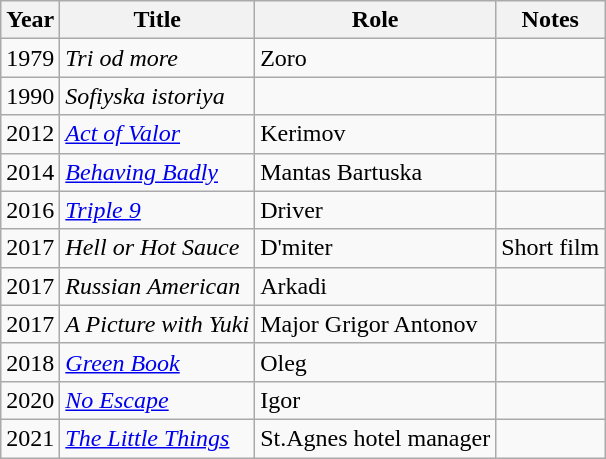<table class="wikitable sortable">
<tr>
<th>Year</th>
<th>Title</th>
<th>Role</th>
<th class="unsortable">Notes</th>
</tr>
<tr>
<td>1979</td>
<td><em>Tri od more</em></td>
<td>Zoro</td>
<td></td>
</tr>
<tr>
<td>1990</td>
<td><em>Sofiyska istoriya</em></td>
<td></td>
<td></td>
</tr>
<tr>
<td>2012</td>
<td><em><a href='#'>Act of Valor</a></em></td>
<td>Kerimov</td>
<td></td>
</tr>
<tr>
<td>2014</td>
<td><em><a href='#'>Behaving Badly</a></em></td>
<td>Mantas Bartuska</td>
<td></td>
</tr>
<tr>
<td>2016</td>
<td><em><a href='#'>Triple 9</a></em></td>
<td>Driver</td>
<td></td>
</tr>
<tr>
<td>2017</td>
<td><em>Hell or Hot Sauce</em></td>
<td>D'miter</td>
<td>Short film</td>
</tr>
<tr>
<td>2017</td>
<td><em>Russian American</em></td>
<td>Arkadi</td>
<td></td>
</tr>
<tr>
<td>2017</td>
<td><em>A Picture with Yuki</em></td>
<td>Major Grigor Antonov</td>
<td></td>
</tr>
<tr>
<td>2018</td>
<td><em><a href='#'>Green Book</a></em></td>
<td>Oleg</td>
<td></td>
</tr>
<tr>
<td>2020</td>
<td><em><a href='#'>No Escape</a></em></td>
<td>Igor</td>
<td></td>
</tr>
<tr>
<td>2021</td>
<td><em><a href='#'>The Little Things</a></em></td>
<td>St.Agnes hotel manager</td>
<td></td>
</tr>
</table>
